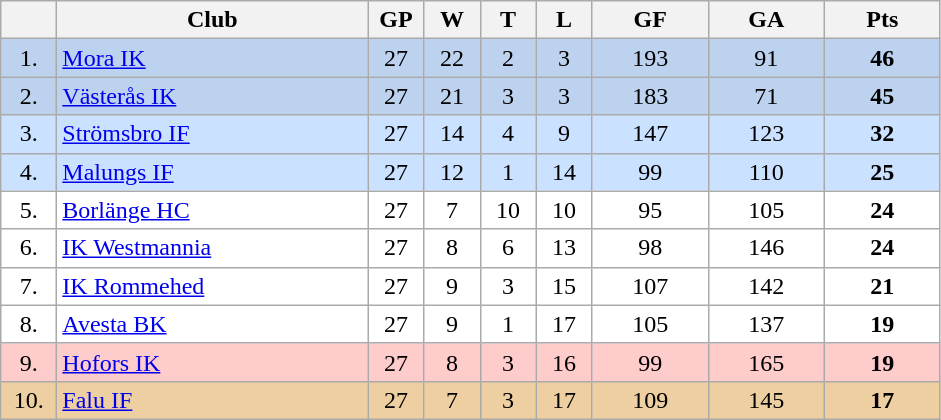<table class="wikitable">
<tr>
<th width="30"></th>
<th width="200">Club</th>
<th width="30">GP</th>
<th width="30">W</th>
<th width="30">T</th>
<th width="30">L</th>
<th width="70">GF</th>
<th width="70">GA</th>
<th width="70">Pts</th>
</tr>
<tr bgcolor="#BCD2EE" align="center">
<td>1.</td>
<td align="left"><a href='#'>Mora IK</a></td>
<td>27</td>
<td>22</td>
<td>2</td>
<td>3</td>
<td>193</td>
<td>91</td>
<td><strong>46</strong></td>
</tr>
<tr bgcolor="#BCD2EE" align="center">
<td>2.</td>
<td align="left"><a href='#'>Västerås IK</a></td>
<td>27</td>
<td>21</td>
<td>3</td>
<td>3</td>
<td>183</td>
<td>71</td>
<td><strong>45</strong></td>
</tr>
<tr bgcolor="#CAE1FF" align="center">
<td>3.</td>
<td align="left"><a href='#'>Strömsbro IF</a></td>
<td>27</td>
<td>14</td>
<td>4</td>
<td>9</td>
<td>147</td>
<td>123</td>
<td><strong>32</strong></td>
</tr>
<tr bgcolor="#CAE1FF" align="center">
<td>4.</td>
<td align="left"><a href='#'>Malungs IF</a></td>
<td>27</td>
<td>12</td>
<td>1</td>
<td>14</td>
<td>99</td>
<td>110</td>
<td><strong>25</strong></td>
</tr>
<tr bgcolor="#FFFFFF" align="center">
<td>5.</td>
<td align="left"><a href='#'>Borlänge HC</a></td>
<td>27</td>
<td>7</td>
<td>10</td>
<td>10</td>
<td>95</td>
<td>105</td>
<td><strong>24</strong></td>
</tr>
<tr bgcolor="#FFFFFF" align="center">
<td>6.</td>
<td align="left"><a href='#'>IK Westmannia</a></td>
<td>27</td>
<td>8</td>
<td>6</td>
<td>13</td>
<td>98</td>
<td>146</td>
<td><strong>24</strong></td>
</tr>
<tr bgcolor="#FFFFFF" align="center">
<td>7.</td>
<td align="left"><a href='#'>IK Rommehed</a></td>
<td>27</td>
<td>9</td>
<td>3</td>
<td>15</td>
<td>107</td>
<td>142</td>
<td><strong>21</strong></td>
</tr>
<tr bgcolor="#FFFFFF" align="center">
<td>8.</td>
<td align="left"><a href='#'>Avesta BK</a></td>
<td>27</td>
<td>9</td>
<td>1</td>
<td>17</td>
<td>105</td>
<td>137</td>
<td><strong>19</strong></td>
</tr>
<tr bgcolor="#FFCCCC" align="center">
<td>9.</td>
<td align="left"><a href='#'>Hofors IK</a></td>
<td>27</td>
<td>8</td>
<td>3</td>
<td>16</td>
<td>99</td>
<td>165</td>
<td><strong>19</strong></td>
</tr>
<tr bgcolor="#EECFA1" align="center">
<td>10.</td>
<td align="left"><a href='#'>Falu IF</a></td>
<td>27</td>
<td>7</td>
<td>3</td>
<td>17</td>
<td>109</td>
<td>145</td>
<td><strong>17</strong></td>
</tr>
</table>
